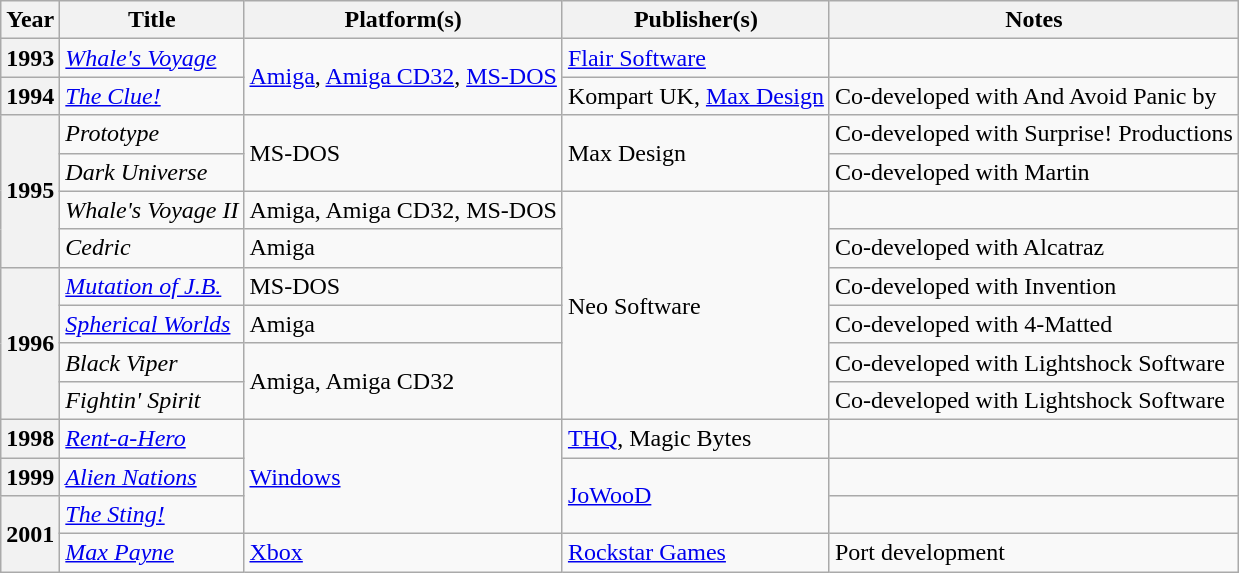<table class="wikitable sortable plainrowheaders">
<tr>
<th scope="col">Year</th>
<th scope="col">Title</th>
<th scope="col">Platform(s)</th>
<th scope="col">Publisher(s)</th>
<th scope="col" class="unsortable">Notes</th>
</tr>
<tr>
<th scope="row">1993</th>
<td><em><a href='#'>Whale's Voyage</a></em></td>
<td rowspan="2"><a href='#'>Amiga</a>, <a href='#'>Amiga CD32</a>, <a href='#'>MS-DOS</a></td>
<td><a href='#'>Flair Software</a></td>
<td></td>
</tr>
<tr>
<th scope="row">1994</th>
<td><em><a href='#'>The Clue!</a></em></td>
<td>Kompart UK, <a href='#'>Max Design</a></td>
<td>Co-developed with And Avoid Panic by</td>
</tr>
<tr>
<th scope="row" rowspan="4">1995</th>
<td><em>Prototype</em></td>
<td rowspan="2">MS-DOS</td>
<td rowspan="2">Max Design</td>
<td>Co-developed with Surprise! Productions</td>
</tr>
<tr>
<td><em>Dark Universe</em></td>
<td>Co-developed with Martin</td>
</tr>
<tr>
<td><em>Whale's Voyage II</em></td>
<td>Amiga, Amiga CD32, MS-DOS</td>
<td rowspan="6">Neo Software</td>
<td></td>
</tr>
<tr>
<td><em>Cedric</em></td>
<td>Amiga</td>
<td>Co-developed with Alcatraz</td>
</tr>
<tr>
<th scope="row" rowspan="4">1996</th>
<td><em><a href='#'>Mutation of J.B.</a></em></td>
<td>MS-DOS</td>
<td>Co-developed with Invention</td>
</tr>
<tr>
<td><em><a href='#'>Spherical Worlds</a></em></td>
<td>Amiga</td>
<td>Co-developed with 4-Matted</td>
</tr>
<tr>
<td><em>Black Viper</em></td>
<td rowspan="2">Amiga, Amiga CD32</td>
<td>Co-developed with Lightshock Software</td>
</tr>
<tr>
<td><em>Fightin' Spirit</em></td>
<td>Co-developed with Lightshock Software</td>
</tr>
<tr>
<th scope="row">1998</th>
<td><em><a href='#'>Rent-a-Hero</a></em></td>
<td rowspan="3"><a href='#'>Windows</a></td>
<td><a href='#'>THQ</a>, Magic Bytes</td>
<td></td>
</tr>
<tr>
<th scope="row">1999</th>
<td><em><a href='#'>Alien Nations</a></em></td>
<td rowspan="2"><a href='#'>JoWooD</a></td>
<td></td>
</tr>
<tr>
<th scope="row" rowspan="2">2001</th>
<td><em><a href='#'>The Sting!</a></em></td>
<td></td>
</tr>
<tr>
<td><em><a href='#'>Max Payne</a></em></td>
<td><a href='#'>Xbox</a></td>
<td><a href='#'>Rockstar Games</a></td>
<td>Port development</td>
</tr>
</table>
